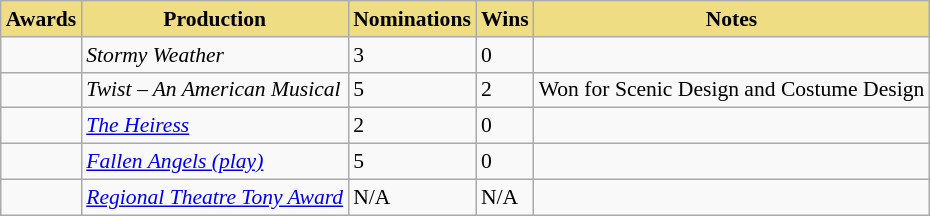<table class="sortable wikitable" style="font-size:90%;">
<tr>
<th style="background:#EEDD82;">Awards</th>
<th style="background:#EEDD82;">Production</th>
<th style="background:#EEDD82;">Nominations</th>
<th style="background:#EEDD82;">Wins</th>
<th style="background:#EEDD82;" class="unsortable">Notes</th>
</tr>
<tr>
<td></td>
<td><em>Stormy Weather</em></td>
<td>3</td>
<td>0</td>
<td></td>
</tr>
<tr>
<td></td>
<td><em>Twist – An American Musical</em></td>
<td>5</td>
<td>2</td>
<td>Won for Scenic Design and Costume Design</td>
</tr>
<tr>
<td></td>
<td><em><a href='#'>The Heiress</a></em></td>
<td>2</td>
<td>0</td>
<td></td>
</tr>
<tr>
<td></td>
<td><em><a href='#'>Fallen Angels (play)</a></em></td>
<td>5</td>
<td>0</td>
<td></td>
</tr>
<tr>
<td></td>
<td><em><a href='#'>Regional Theatre Tony Award</a></em></td>
<td>N/A</td>
<td>N/A</td>
<td></td>
</tr>
</table>
